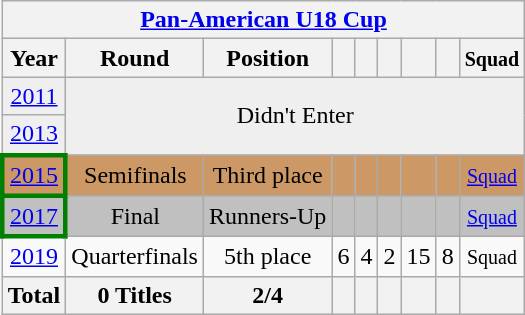<table class="wikitable" style="text-align: center;">
<tr>
<th colspan=9><a href='#'>Pan-American U18 Cup</a></th>
</tr>
<tr>
<th>Year</th>
<th>Round</th>
<th>Position</th>
<th></th>
<th></th>
<th></th>
<th></th>
<th></th>
<th><small>Squad</small></th>
</tr>
<tr bgcolor="efefef">
<td> <a href='#'>2011</a></td>
<td colspan=9 rowspan=2>Didn't Enter</td>
</tr>
<tr bgcolor="efefef">
<td> <a href='#'>2013</a></td>
</tr>
<tr bgcolor=cc9966>
<td Style="border:3px solid green"> <a href='#'>2015</a></td>
<td>Semifinals</td>
<td>Third place</td>
<td></td>
<td></td>
<td></td>
<td></td>
<td></td>
<td><small><a href='#'>Squad</a></small></td>
</tr>
<tr bgcolor=silver>
<td Style="border:3px solid green"> <a href='#'>2017</a></td>
<td>Final</td>
<td>Runners-Up</td>
<td></td>
<td></td>
<td></td>
<td></td>
<td></td>
<td><small><a href='#'>Squad</a></small></td>
</tr>
<tr>
<td> <a href='#'>2019</a></td>
<td>Quarterfinals</td>
<td>5th place</td>
<td>6</td>
<td>4</td>
<td>2</td>
<td>15</td>
<td>8</td>
<td><small>Squad</small></td>
</tr>
<tr>
<th>Total</th>
<th>0 Titles</th>
<th>2/4</th>
<th></th>
<th></th>
<th></th>
<th></th>
<th></th>
<th></th>
</tr>
</table>
